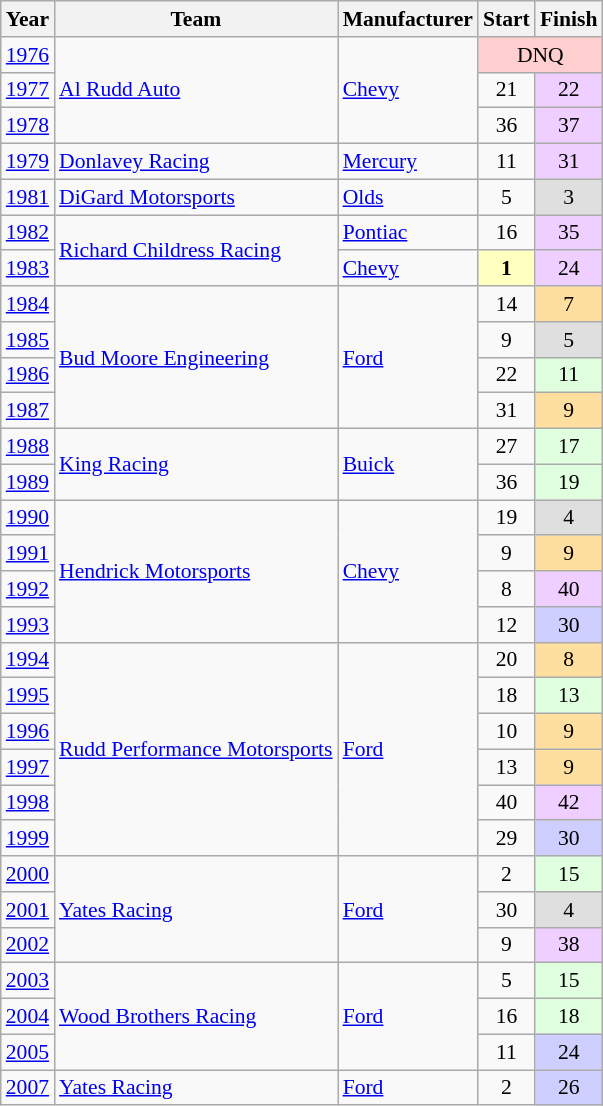<table class="wikitable" style="font-size: 90%;">
<tr>
<th>Year</th>
<th>Team</th>
<th>Manufacturer</th>
<th>Start</th>
<th>Finish</th>
</tr>
<tr>
<td><a href='#'>1976</a></td>
<td rowspan=3><a href='#'>Al Rudd Auto</a></td>
<td rowspan=3><a href='#'>Chevy</a></td>
<td align=center colspan=2 style="background:#FFCFCF;">DNQ</td>
</tr>
<tr>
<td><a href='#'>1977</a></td>
<td align=center>21</td>
<td align=center style="background:#EFCFFF;">22</td>
</tr>
<tr>
<td><a href='#'>1978</a></td>
<td align=center>36</td>
<td align=center style="background:#EFCFFF;">37</td>
</tr>
<tr>
<td><a href='#'>1979</a></td>
<td><a href='#'>Donlavey Racing</a></td>
<td><a href='#'>Mercury</a></td>
<td align=center>11</td>
<td align=center style="background:#EFCFFF;">31</td>
</tr>
<tr>
<td><a href='#'>1981</a></td>
<td><a href='#'>DiGard Motorsports</a></td>
<td><a href='#'>Olds</a></td>
<td align=center>5</td>
<td align=center style="background:#DFDFDF;">3</td>
</tr>
<tr>
<td><a href='#'>1982</a></td>
<td rowspan=2><a href='#'>Richard Childress Racing</a></td>
<td><a href='#'>Pontiac</a></td>
<td align=center>16</td>
<td align=center style="background:#EFCFFF;">35</td>
</tr>
<tr>
<td><a href='#'>1983</a></td>
<td><a href='#'>Chevy</a></td>
<td align=center style="background:#FFFFBF;"><strong>1</strong></td>
<td align=center style="background:#EFCFFF;">24</td>
</tr>
<tr>
<td><a href='#'>1984</a></td>
<td rowspan=4><a href='#'>Bud Moore Engineering</a></td>
<td rowspan=4><a href='#'>Ford</a></td>
<td align=center>14</td>
<td align=center style="background:#FFDF9F;">7</td>
</tr>
<tr>
<td><a href='#'>1985</a></td>
<td align=center>9</td>
<td align=center style="background:#DFDFDF;">5</td>
</tr>
<tr>
<td><a href='#'>1986</a></td>
<td align=center>22</td>
<td align=center style="background:#DFFFDF;">11</td>
</tr>
<tr>
<td><a href='#'>1987</a></td>
<td align=center>31</td>
<td align=center style="background:#FFDF9F;">9</td>
</tr>
<tr>
<td><a href='#'>1988</a></td>
<td rowspan=2><a href='#'>King Racing</a></td>
<td rowspan=2><a href='#'>Buick</a></td>
<td align=center>27</td>
<td align=center style="background:#DFFFDF;">17</td>
</tr>
<tr>
<td><a href='#'>1989</a></td>
<td align=center>36</td>
<td align=center style="background:#DFFFDF;">19</td>
</tr>
<tr>
<td><a href='#'>1990</a></td>
<td rowspan=4><a href='#'>Hendrick Motorsports</a></td>
<td rowspan=4><a href='#'>Chevy</a></td>
<td align=center>19</td>
<td align=center style="background:#DFDFDF;">4</td>
</tr>
<tr>
<td><a href='#'>1991</a></td>
<td align=center>9</td>
<td align=center style="background:#FFDF9F;">9</td>
</tr>
<tr>
<td><a href='#'>1992</a></td>
<td align=center>8</td>
<td align=center style="background:#EFCFFF;">40</td>
</tr>
<tr>
<td><a href='#'>1993</a></td>
<td align=center>12</td>
<td align=center style="background:#CFCFFF;">30</td>
</tr>
<tr>
<td><a href='#'>1994</a></td>
<td rowspan=6><a href='#'>Rudd Performance Motorsports</a></td>
<td rowspan=6><a href='#'>Ford</a></td>
<td align=center>20</td>
<td align=center style="background:#FFDF9F;">8</td>
</tr>
<tr>
<td><a href='#'>1995</a></td>
<td align=center>18</td>
<td align=center style="background:#DFFFDF;">13</td>
</tr>
<tr>
<td><a href='#'>1996</a></td>
<td align=center>10</td>
<td align=center style="background:#FFDF9F;">9</td>
</tr>
<tr>
<td><a href='#'>1997</a></td>
<td align=center>13</td>
<td align=center style="background:#FFDF9F;">9</td>
</tr>
<tr>
<td><a href='#'>1998</a></td>
<td align=center>40</td>
<td align=center style="background:#EFCFFF;">42</td>
</tr>
<tr>
<td><a href='#'>1999</a></td>
<td align=center>29</td>
<td align=center style="background:#CFCFFF;">30</td>
</tr>
<tr>
<td><a href='#'>2000</a></td>
<td rowspan=3><a href='#'>Yates Racing</a></td>
<td rowspan=3><a href='#'>Ford</a></td>
<td align=center>2</td>
<td align=center style="background:#DFFFDF;">15</td>
</tr>
<tr>
<td><a href='#'>2001</a></td>
<td align=center>30</td>
<td align=center style="background:#DFDFDF;">4</td>
</tr>
<tr>
<td><a href='#'>2002</a></td>
<td align=center>9</td>
<td align=center style="background:#EFCFFF;">38</td>
</tr>
<tr>
<td><a href='#'>2003</a></td>
<td rowspan=3><a href='#'>Wood Brothers Racing</a></td>
<td rowspan=3><a href='#'>Ford</a></td>
<td align=center>5</td>
<td align=center style="background:#DFFFDF;">15</td>
</tr>
<tr>
<td><a href='#'>2004</a></td>
<td align=center>16</td>
<td align=center style="background:#DFFFDF;">18</td>
</tr>
<tr>
<td><a href='#'>2005</a></td>
<td align=center>11</td>
<td align=center style="background:#CFCFFF;">24</td>
</tr>
<tr>
<td><a href='#'>2007</a></td>
<td><a href='#'>Yates Racing</a></td>
<td><a href='#'>Ford</a></td>
<td align=center>2</td>
<td align=center style="background:#CFCFFF;">26</td>
</tr>
</table>
